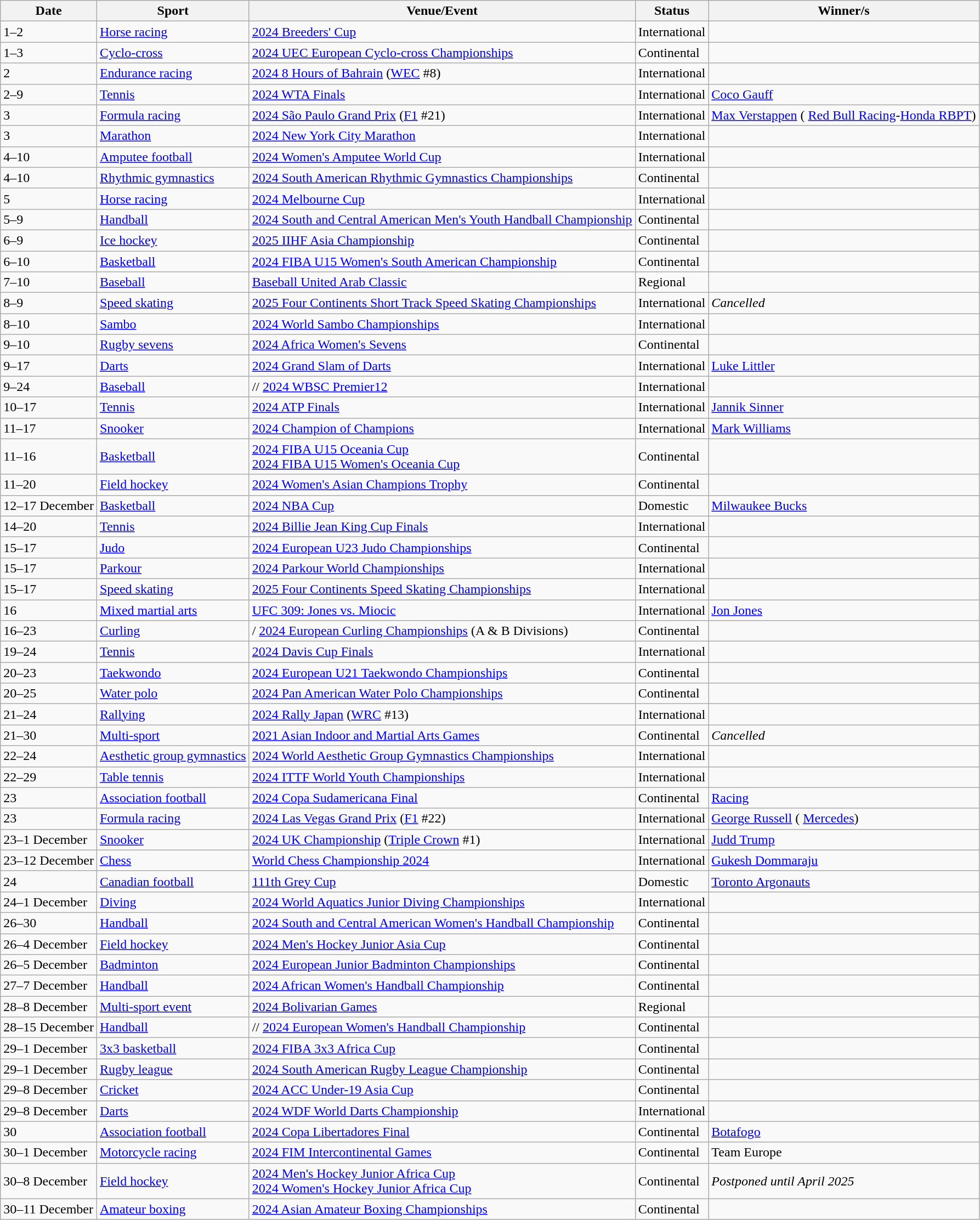<table class="wikitable source">
<tr>
<th>Date</th>
<th>Sport</th>
<th>Venue/Event</th>
<th>Status</th>
<th>Winner/s</th>
</tr>
<tr>
<td>1–2</td>
<td><a href='#'>Horse racing</a></td>
<td> <a href='#'>2024 Breeders' Cup</a></td>
<td>International</td>
<td></td>
</tr>
<tr>
<td>1–3</td>
<td><a href='#'>Cyclo-cross</a></td>
<td> <a href='#'>2024 UEC European Cyclo-cross Championships</a></td>
<td>Continental</td>
<td></td>
</tr>
<tr>
<td>2</td>
<td><a href='#'>Endurance racing</a></td>
<td> <a href='#'>2024 8 Hours of Bahrain</a> (<a href='#'>WEC</a> #8)</td>
<td>International</td>
<td></td>
</tr>
<tr>
<td>2–9</td>
<td><a href='#'>Tennis</a></td>
<td> <a href='#'>2024 WTA Finals</a></td>
<td>International</td>
<td> <a href='#'>Coco Gauff</a></td>
</tr>
<tr>
<td>3</td>
<td><a href='#'>Formula racing</a></td>
<td> <a href='#'>2024 São Paulo Grand Prix</a> (<a href='#'>F1</a> #21)</td>
<td>International</td>
<td> <a href='#'>Max Verstappen</a> ( <a href='#'>Red Bull Racing</a>-<a href='#'>Honda RBPT</a>)</td>
</tr>
<tr>
<td>3</td>
<td><a href='#'>Marathon</a></td>
<td> <a href='#'>2024 New York City Marathon</a></td>
<td>International</td>
<td></td>
</tr>
<tr>
<td>4–10</td>
<td><a href='#'>Amputee football</a></td>
<td> <a href='#'>2024 Women's Amputee World Cup</a></td>
<td>International</td>
<td></td>
</tr>
<tr>
<td>4–10</td>
<td><a href='#'>Rhythmic gymnastics</a></td>
<td> <a href='#'>2024 South American Rhythmic Gymnastics Championships</a></td>
<td>Continental</td>
<td></td>
</tr>
<tr>
<td>5</td>
<td><a href='#'>Horse racing</a></td>
<td> <a href='#'>2024 Melbourne Cup</a></td>
<td>International</td>
<td></td>
</tr>
<tr>
<td>5–9</td>
<td><a href='#'>Handball</a></td>
<td> <a href='#'>2024 South and Central American Men's Youth Handball Championship</a></td>
<td>Continental</td>
<td></td>
</tr>
<tr>
<td>6–9</td>
<td><a href='#'>Ice hockey</a></td>
<td> <a href='#'>2025 IIHF Asia Championship</a></td>
<td>Continental</td>
<td></td>
</tr>
<tr>
<td>6–10</td>
<td><a href='#'>Basketball</a></td>
<td> <a href='#'>2024 FIBA U15 Women's South American Championship</a></td>
<td>Continental</td>
<td></td>
</tr>
<tr>
<td>7–10</td>
<td><a href='#'>Baseball</a></td>
<td> <a href='#'>Baseball United Arab Classic</a></td>
<td>Regional</td>
<td></td>
</tr>
<tr>
<td>8–9</td>
<td><a href='#'>Speed skating</a></td>
<td> <a href='#'>2025 Four Continents Short Track Speed Skating Championships</a></td>
<td>International</td>
<td><em>Cancelled</em></td>
</tr>
<tr>
<td>8–10</td>
<td><a href='#'>Sambo</a></td>
<td> <a href='#'>2024 World Sambo Championships</a></td>
<td>International</td>
<td></td>
</tr>
<tr>
<td>9–10</td>
<td><a href='#'>Rugby sevens</a></td>
<td> <a href='#'>2024 Africa Women's Sevens</a></td>
<td>Continental</td>
<td></td>
</tr>
<tr>
<td>9–17</td>
<td><a href='#'>Darts</a></td>
<td> <a href='#'>2024 Grand Slam of Darts</a></td>
<td>International</td>
<td> <a href='#'>Luke Littler</a></td>
</tr>
<tr>
<td>9–24</td>
<td><a href='#'>Baseball</a></td>
<td>// <a href='#'>2024 WBSC Premier12</a></td>
<td>International</td>
<td></td>
</tr>
<tr>
<td>10–17</td>
<td><a href='#'>Tennis</a></td>
<td> <a href='#'>2024 ATP Finals</a></td>
<td>International</td>
<td> <a href='#'>Jannik Sinner</a></td>
</tr>
<tr>
<td>11–17</td>
<td><a href='#'>Snooker</a></td>
<td> <a href='#'>2024 Champion of Champions</a></td>
<td>International</td>
<td> <a href='#'>Mark Williams</a></td>
</tr>
<tr>
<td>11–16</td>
<td><a href='#'>Basketball</a></td>
<td> <a href='#'>2024 FIBA U15 Oceania Cup</a><br> <a href='#'>2024 FIBA U15 Women's Oceania Cup</a></td>
<td>Continental</td>
<td></td>
</tr>
<tr>
<td>11–20</td>
<td><a href='#'>Field hockey</a></td>
<td> <a href='#'>2024 Women's Asian Champions Trophy</a></td>
<td>Continental</td>
<td></td>
</tr>
<tr>
<td>12–17 December</td>
<td><a href='#'>Basketball</a></td>
<td> <a href='#'>2024 NBA Cup</a></td>
<td>Domestic</td>
<td> <a href='#'>Milwaukee Bucks</a></td>
</tr>
<tr>
<td>14–20</td>
<td><a href='#'>Tennis</a></td>
<td> <a href='#'>2024 Billie Jean King Cup Finals</a></td>
<td>International</td>
<td></td>
</tr>
<tr>
<td>15–17</td>
<td><a href='#'>Judo</a></td>
<td> <a href='#'>2024 European U23 Judo Championships</a></td>
<td>Continental</td>
<td></td>
</tr>
<tr>
<td>15–17</td>
<td><a href='#'>Parkour</a></td>
<td> <a href='#'>2024 Parkour World Championships</a></td>
<td>International</td>
<td></td>
</tr>
<tr>
<td>15–17</td>
<td><a href='#'>Speed skating</a></td>
<td> <a href='#'>2025 Four Continents Speed Skating Championships</a></td>
<td>International</td>
<td></td>
</tr>
<tr>
<td>16</td>
<td><a href='#'>Mixed martial arts</a></td>
<td> <a href='#'>UFC 309: Jones vs. Miocic</a></td>
<td>International</td>
<td> <a href='#'>Jon Jones</a></td>
</tr>
<tr>
<td>16–23</td>
<td><a href='#'>Curling</a></td>
<td>/ <a href='#'>2024 European Curling Championships</a> (A & B Divisions)</td>
<td>Continental</td>
<td></td>
</tr>
<tr>
<td>19–24</td>
<td><a href='#'>Tennis</a></td>
<td> <a href='#'>2024 Davis Cup Finals</a></td>
<td>International</td>
<td></td>
</tr>
<tr>
<td>20–23</td>
<td><a href='#'>Taekwondo</a></td>
<td> <a href='#'>2024 European U21 Taekwondo Championships</a></td>
<td>Continental</td>
<td></td>
</tr>
<tr>
<td>20–25</td>
<td><a href='#'>Water polo</a></td>
<td> <a href='#'>2024 Pan American Water Polo Championships</a></td>
<td>Continental</td>
<td></td>
</tr>
<tr>
<td>21–24</td>
<td><a href='#'>Rallying</a></td>
<td> <a href='#'>2024 Rally Japan</a> (<a href='#'>WRC</a> #13)</td>
<td>International</td>
<td></td>
</tr>
<tr>
<td>21–30</td>
<td><a href='#'>Multi-sport</a></td>
<td> <a href='#'>2021 Asian Indoor and Martial Arts Games</a></td>
<td>Continental</td>
<td><em>Cancelled</em></td>
</tr>
<tr>
<td>22–24</td>
<td><a href='#'>Aesthetic group gymnastics</a></td>
<td> <a href='#'>2024 World Aesthetic Group Gymnastics Championships</a></td>
<td>International</td>
<td></td>
</tr>
<tr>
<td>22–29</td>
<td><a href='#'>Table tennis</a></td>
<td> <a href='#'>2024 ITTF World Youth Championships</a></td>
<td>International</td>
<td></td>
</tr>
<tr>
<td>23</td>
<td><a href='#'>Association football</a></td>
<td> <a href='#'>2024 Copa Sudamericana Final</a></td>
<td>Continental</td>
<td> <a href='#'>Racing</a></td>
</tr>
<tr>
<td>23</td>
<td><a href='#'>Formula racing</a></td>
<td> <a href='#'>2024 Las Vegas Grand Prix</a> (<a href='#'>F1</a> #22)</td>
<td>International</td>
<td> <a href='#'>George Russell</a> ( <a href='#'>Mercedes</a>)</td>
</tr>
<tr>
<td>23–1 December</td>
<td><a href='#'>Snooker</a></td>
<td> <a href='#'>2024 UK Championship</a> (<a href='#'>Triple Crown</a> #1)</td>
<td>International</td>
<td> <a href='#'>Judd Trump</a></td>
</tr>
<tr>
<td>23–12 December</td>
<td><a href='#'>Chess</a></td>
<td> <a href='#'>World Chess Championship 2024</a></td>
<td>International</td>
<td> <a href='#'>Gukesh Dommaraju</a></td>
</tr>
<tr>
<td>24</td>
<td><a href='#'>Canadian football</a></td>
<td> <a href='#'>111th Grey Cup</a></td>
<td>Domestic</td>
<td> <a href='#'>Toronto Argonauts</a></td>
</tr>
<tr>
<td>24–1 December</td>
<td><a href='#'>Diving</a></td>
<td> <a href='#'>2024 World Aquatics Junior Diving Championships</a></td>
<td>International</td>
<td></td>
</tr>
<tr>
<td>26–30</td>
<td><a href='#'>Handball</a></td>
<td> <a href='#'>2024 South and Central American Women's Handball Championship</a></td>
<td>Continental</td>
<td></td>
</tr>
<tr>
<td>26–4 December</td>
<td><a href='#'>Field hockey</a></td>
<td> <a href='#'>2024 Men's Hockey Junior Asia Cup</a></td>
<td>Continental</td>
<td></td>
</tr>
<tr>
<td>26–5 December</td>
<td><a href='#'>Badminton</a></td>
<td> <a href='#'>2024 European Junior Badminton Championships</a></td>
<td>Continental</td>
<td></td>
</tr>
<tr>
<td>27–7 December</td>
<td><a href='#'>Handball</a></td>
<td> <a href='#'>2024 African Women's Handball Championship</a></td>
<td>Continental</td>
<td></td>
</tr>
<tr>
<td>28–8 December</td>
<td><a href='#'>Multi-sport event</a></td>
<td> <a href='#'>2024 Bolivarian Games</a></td>
<td>Regional</td>
<td></td>
</tr>
<tr>
<td>28–15 December</td>
<td><a href='#'>Handball</a></td>
<td>// <a href='#'>2024 European Women's Handball Championship</a></td>
<td>Continental</td>
<td></td>
</tr>
<tr>
<td>29–1 December</td>
<td><a href='#'>3x3 basketball</a></td>
<td> <a href='#'>2024 FIBA 3x3 Africa Cup</a></td>
<td>Continental</td>
<td></td>
</tr>
<tr>
<td>29–1 December</td>
<td><a href='#'>Rugby league</a></td>
<td> <a href='#'>2024 South American Rugby League Championship</a></td>
<td>Continental</td>
<td></td>
</tr>
<tr>
<td>29–8 December</td>
<td><a href='#'>Cricket</a></td>
<td> <a href='#'>2024 ACC Under-19 Asia Cup</a></td>
<td>Continental</td>
<td></td>
</tr>
<tr>
<td>29–8 December</td>
<td><a href='#'>Darts</a></td>
<td> <a href='#'>2024 WDF World Darts Championship</a></td>
<td>International</td>
<td></td>
</tr>
<tr>
<td>30</td>
<td><a href='#'>Association football</a></td>
<td> <a href='#'>2024 Copa Libertadores Final</a></td>
<td>Continental</td>
<td> <a href='#'>Botafogo</a></td>
</tr>
<tr>
<td>30–1 December</td>
<td><a href='#'>Motorcycle racing</a></td>
<td> <a href='#'>2024 FIM Intercontinental Games</a></td>
<td>Continental</td>
<td> Team Europe</td>
</tr>
<tr>
<td>30–8 December</td>
<td><a href='#'>Field hockey</a></td>
<td> <a href='#'>2024 Men's Hockey Junior Africa Cup</a><br> <a href='#'>2024 Women's Hockey Junior Africa Cup</a></td>
<td>Continental</td>
<td><em>Postponed until April 2025</em></td>
</tr>
<tr>
<td>30–11 December</td>
<td><a href='#'>Amateur boxing</a></td>
<td> <a href='#'>2024 Asian Amateur Boxing Championships</a></td>
<td>Continental</td>
<td></td>
</tr>
</table>
